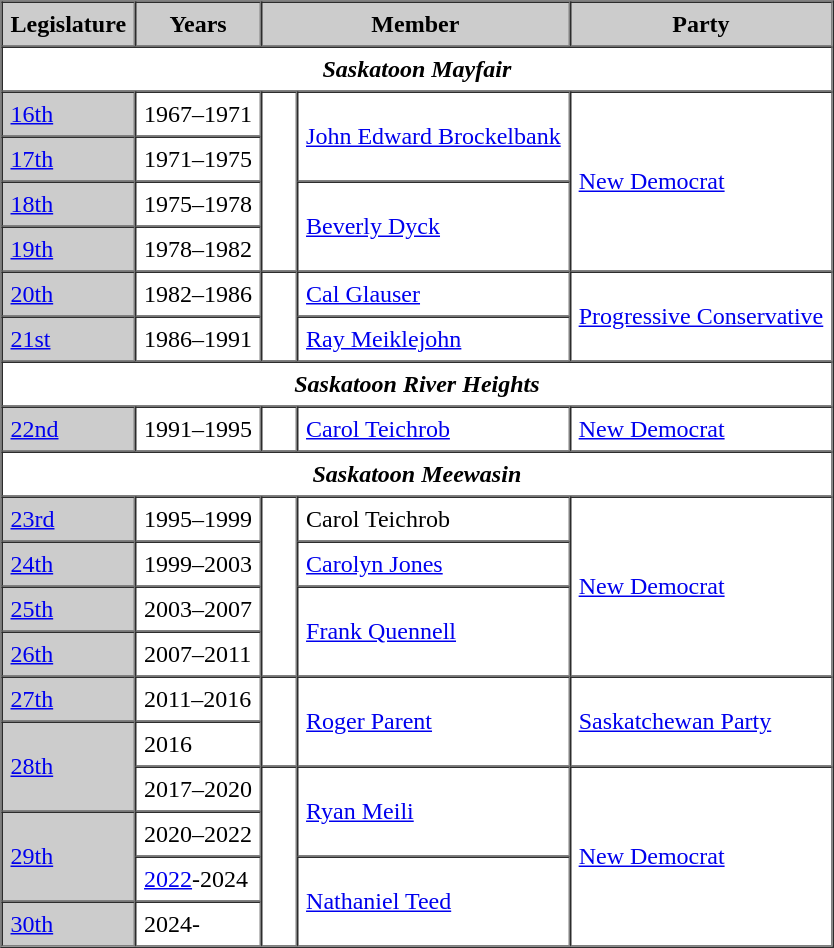<table border=1 cellpadding=5 cellspacing=0>
<tr bgcolor="CCCCCC">
<th>Legislature</th>
<th>Years</th>
<th colspan="2">Member</th>
<th>Party</th>
</tr>
<tr>
<td colspan="5" align="center"><strong><em>Saskatoon Mayfair</em></strong></td>
</tr>
<tr>
<td bgcolor="CCCCCC"><a href='#'>16th</a></td>
<td>1967–1971</td>
<td rowspan="4" >   </td>
<td rowspan="2"><a href='#'>John Edward Brockelbank</a></td>
<td rowspan="4"><a href='#'>New Democrat</a></td>
</tr>
<tr>
<td bgcolor="CCCCCC"><a href='#'>17th</a></td>
<td>1971–1975</td>
</tr>
<tr>
<td bgcolor="CCCCCC"><a href='#'>18th</a></td>
<td>1975–1978</td>
<td rowspan="2"><a href='#'>Beverly Dyck</a></td>
</tr>
<tr>
<td bgcolor="CCCCCC"><a href='#'>19th</a></td>
<td>1978–1982</td>
</tr>
<tr>
<td bgcolor="CCCCCC"><a href='#'>20th</a></td>
<td>1982–1986</td>
<td rowspan="2" >   </td>
<td><a href='#'>Cal Glauser</a></td>
<td rowspan="2"><a href='#'>Progressive Conservative</a></td>
</tr>
<tr>
<td bgcolor="CCCCCC"><a href='#'>21st</a></td>
<td>1986–1991</td>
<td><a href='#'>Ray Meiklejohn</a></td>
</tr>
<tr>
<td colspan="5" align="center"><strong><em>Saskatoon River Heights</em></strong></td>
</tr>
<tr>
<td bgcolor="CCCCCC"><a href='#'>22nd</a></td>
<td>1991–1995</td>
<td>   </td>
<td><a href='#'>Carol Teichrob</a></td>
<td><a href='#'>New Democrat</a></td>
</tr>
<tr>
<td colspan="5" align="center"><strong><em>Saskatoon Meewasin</em></strong></td>
</tr>
<tr>
<td bgcolor="CCCCCC"><a href='#'>23rd</a></td>
<td>1995–1999</td>
<td rowspan="4" >   </td>
<td>Carol Teichrob</td>
<td rowspan="4"><a href='#'>New Democrat</a></td>
</tr>
<tr>
<td bgcolor="CCCCCC"><a href='#'>24th</a></td>
<td>1999–2003</td>
<td><a href='#'>Carolyn Jones</a></td>
</tr>
<tr>
<td bgcolor="CCCCCC"><a href='#'>25th</a></td>
<td>2003–2007</td>
<td rowspan="2"><a href='#'>Frank Quennell</a></td>
</tr>
<tr>
<td bgcolor="CCCCCC"><a href='#'>26th</a></td>
<td>2007–2011</td>
</tr>
<tr>
<td bgcolor="CCCCCC"><a href='#'>27th</a></td>
<td>2011–2016</td>
<td rowspan="2" >   </td>
<td rowspan="2"><a href='#'>Roger Parent</a></td>
<td rowspan="2"><a href='#'>Saskatchewan Party</a></td>
</tr>
<tr>
<td bgcolor="CCCCCC" rowspan=2><a href='#'>28th</a></td>
<td>2016</td>
</tr>
<tr>
<td>2017–2020</td>
<td rowspan="4" >   </td>
<td rowspan="2"><a href='#'>Ryan Meili</a></td>
<td rowspan="4"><a href='#'>New Democrat</a></td>
</tr>
<tr>
<td rowspan="2" bgcolor="CCCCCC"><a href='#'>29th</a></td>
<td>2020–2022</td>
</tr>
<tr>
<td><a href='#'>2022</a>-2024</td>
<td rowspan="2"><a href='#'>Nathaniel Teed</a></td>
</tr>
<tr>
<td bgcolor="CCCCCC"><a href='#'>30th</a></td>
<td>2024-</td>
</tr>
</table>
